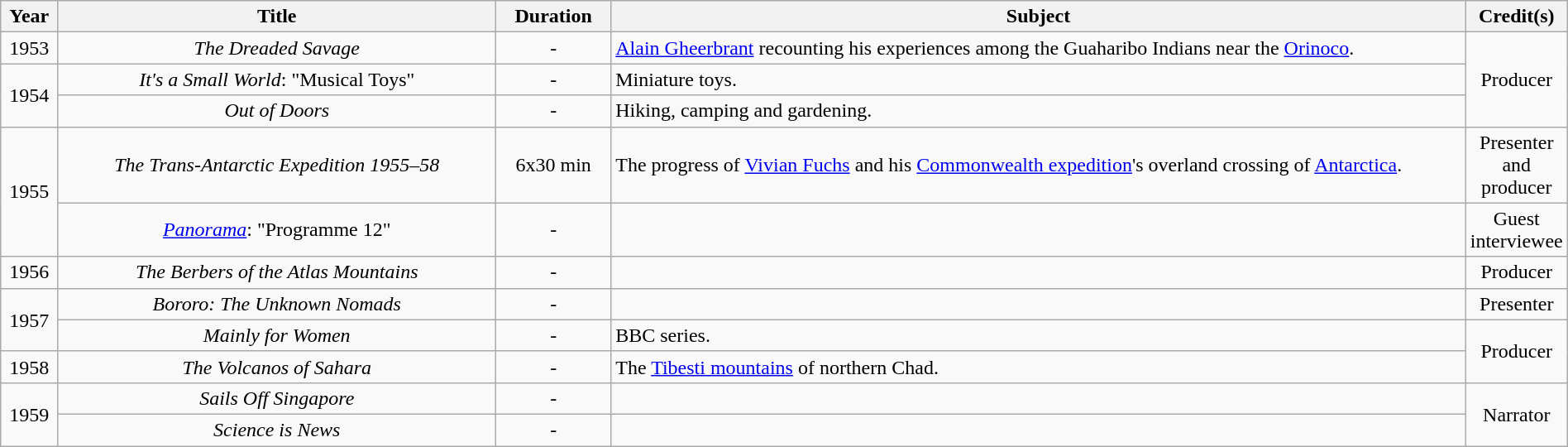<table class="wikitable" style="text-align:center" width="100%">
<tr>
<th width="40">Year</th>
<th width="400">Title</th>
<th width="90">Duration</th>
<th width="800">Subject</th>
<th>Credit(s)</th>
</tr>
<tr>
<td>1953</td>
<td><em>The Dreaded Savage</em></td>
<td>-</td>
<td align="left"><a href='#'>Alain Gheerbrant</a> recounting his experiences among the Guaharibo Indians near the <a href='#'>Orinoco</a>.</td>
<td rowspan="3">Producer</td>
</tr>
<tr>
<td rowspan="2">1954</td>
<td><em>It's a Small World</em>: "Musical Toys"</td>
<td>-</td>
<td align="left">Miniature toys.</td>
</tr>
<tr>
<td><em>Out of Doors</em></td>
<td>-</td>
<td align="left">Hiking, camping and gardening.</td>
</tr>
<tr>
<td rowspan="2">1955</td>
<td><em>The Trans-Antarctic Expedition 1955–58</em></td>
<td>6x30 min</td>
<td align="left">The progress of <a href='#'>Vivian Fuchs</a> and his <a href='#'>Commonwealth expedition</a>'s overland crossing of <a href='#'>Antarctica</a>.</td>
<td>Presenter and producer</td>
</tr>
<tr>
<td><em><a href='#'>Panorama</a></em>: "Programme 12"</td>
<td>-</td>
<td align="left"></td>
<td>Guest interviewee</td>
</tr>
<tr>
<td>1956</td>
<td><em>The Berbers of the Atlas Mountains</em></td>
<td>-</td>
<td align="left"></td>
<td>Producer</td>
</tr>
<tr>
<td rowspan="2">1957</td>
<td><em>Bororo: The Unknown Nomads</em></td>
<td>-</td>
<td align="left"></td>
<td>Presenter</td>
</tr>
<tr>
<td><em>Mainly for Women</em></td>
<td>-</td>
<td align="left">BBC series.</td>
<td rowspan="2">Producer</td>
</tr>
<tr>
<td>1958</td>
<td><em>The Volcanos of Sahara</em></td>
<td>-</td>
<td align="left">The <a href='#'>Tibesti mountains</a> of northern Chad.</td>
</tr>
<tr>
<td rowspan="2">1959</td>
<td><em>Sails Off Singapore</em></td>
<td>-</td>
<td align="left"></td>
<td rowspan="2">Narrator</td>
</tr>
<tr>
<td><em>Science is News</em></td>
<td>-</td>
<td align="left"></td>
</tr>
</table>
